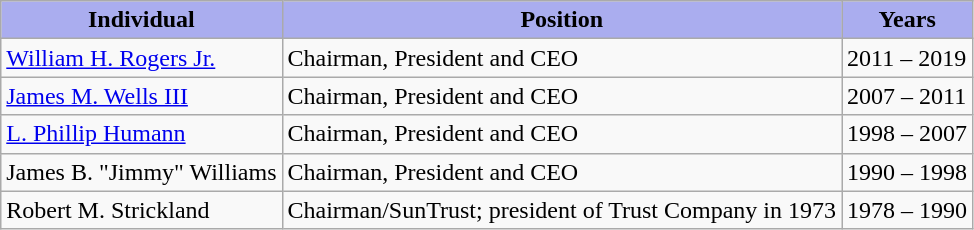<table class="wikitable">
<tr>
<th style="background:#AAADEF">Individual</th>
<th style="background:#AAADEF">Position</th>
<th style="background:#AAADEF">Years</th>
</tr>
<tr>
<td><a href='#'>William H. Rogers Jr.</a></td>
<td>Chairman, President and CEO</td>
<td style="text-align:left;">2011 – 2019</td>
</tr>
<tr>
<td><a href='#'>James M. Wells III</a></td>
<td>Chairman, President and CEO</td>
<td style="text-align:left;">2007 – 2011</td>
</tr>
<tr>
<td><a href='#'>L. Phillip Humann</a></td>
<td>Chairman, President and CEO</td>
<td style="text-align:left;">1998 – 2007</td>
</tr>
<tr>
<td>James B. "Jimmy" Williams</td>
<td>Chairman, President and CEO</td>
<td style="text-align:left;">1990 – 1998</td>
</tr>
<tr>
<td>Robert M. Strickland</td>
<td>Chairman/SunTrust; president of Trust Company in 1973</td>
<td style="text-align:left;">1978 – 1990</td>
</tr>
</table>
